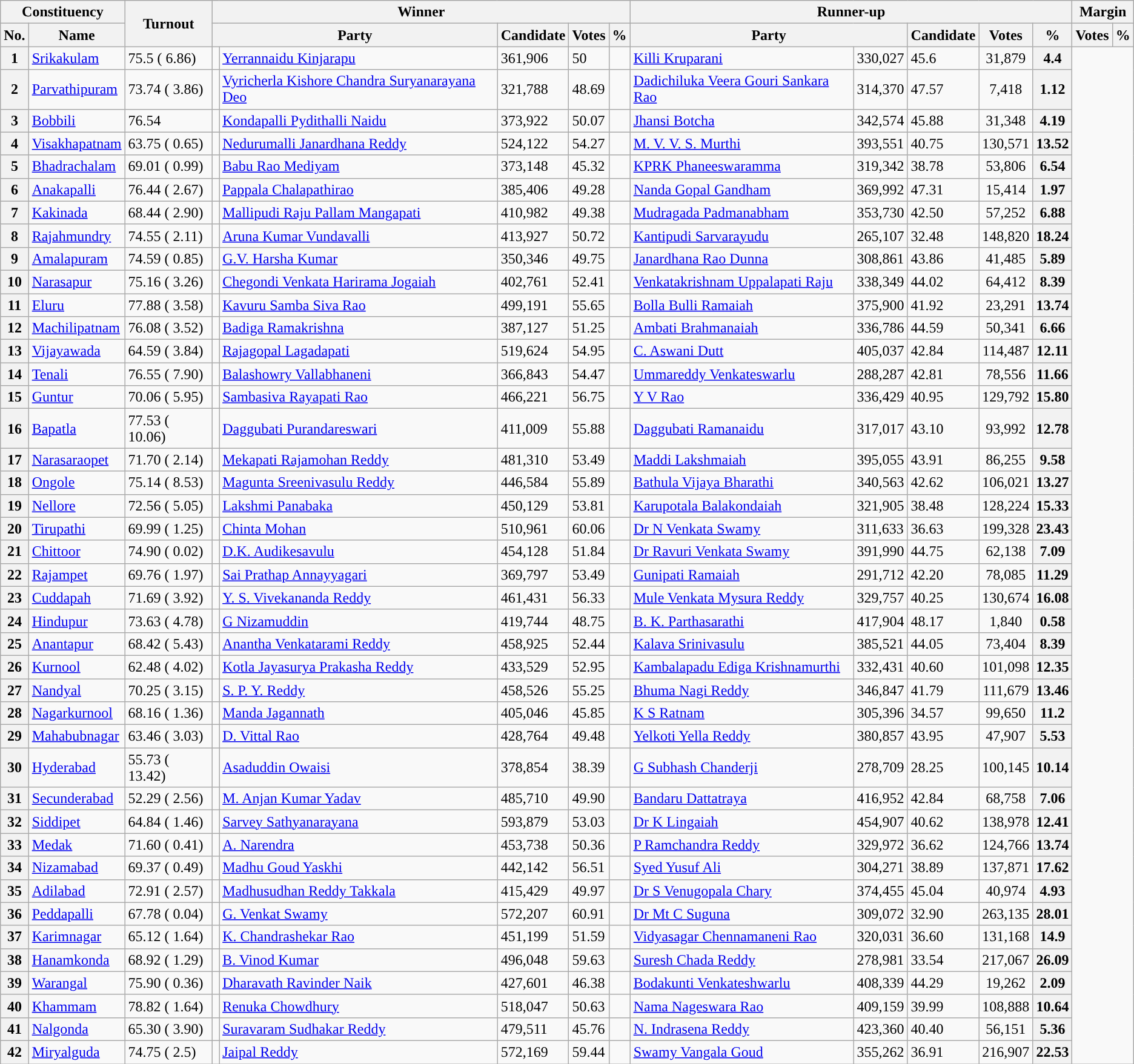<table class="wikitable sortable">
<tr>
<th colspan="2">Constituency</th>
<th rowspan="2">Turnout</th>
<th colspan="5">Winner</th>
<th colspan="5">Runner-up</th>
<th colspan="2">Margin</th>
</tr>
<tr>
<th>No.</th>
<th>Name</th>
<th colspan="2">Party</th>
<th>Candidate</th>
<th>Votes</th>
<th>%</th>
<th colspan="2">Party</th>
<th>Candidate</th>
<th>Votes</th>
<th>%</th>
<th>Votes</th>
<th>%</th>
</tr>
<tr>
<th>1</th>
<td><a href='#'>Srikakulam</a></td>
<td>75.5 (  6.86)</td>
<td></td>
<td><a href='#'>Yerrannaidu Kinjarapu</a></td>
<td>361,906</td>
<td>50</td>
<td></td>
<td><a href='#'>Killi Kruparani</a></td>
<td>330,027</td>
<td>45.6</td>
<td style="text-align:center;background:">31,879</td>
<th>4.4</th>
</tr>
<tr>
<th>2</th>
<td><a href='#'>Parvathipuram</a></td>
<td>73.74 (  3.86)</td>
<td></td>
<td><a href='#'>Vyricherla Kishore Chandra Suryanarayana Deo</a></td>
<td>321,788</td>
<td>48.69</td>
<td></td>
<td><a href='#'>Dadichiluka Veera Gouri Sankara Rao</a></td>
<td>314,370</td>
<td>47.57</td>
<td style="text-align:center;background:">7,418</td>
<th>1.12</th>
</tr>
<tr>
<th>3</th>
<td><a href='#'>Bobbili</a></td>
<td>76.54</td>
<td></td>
<td><a href='#'>Kondapalli Pydithalli Naidu</a></td>
<td>373,922</td>
<td>50.07</td>
<td></td>
<td><a href='#'>Jhansi Botcha</a></td>
<td>342,574</td>
<td>45.88</td>
<td style="text-align:center;background:">31,348</td>
<th>4.19</th>
</tr>
<tr>
<th>4</th>
<td><a href='#'>Visakhapatnam</a></td>
<td>63.75 (  0.65)</td>
<td></td>
<td><a href='#'>Nedurumalli Janardhana Reddy</a></td>
<td>524,122</td>
<td>54.27</td>
<td></td>
<td><a href='#'>M. V. V. S. Murthi</a></td>
<td>393,551</td>
<td>40.75</td>
<td style="text-align:center;background:">130,571</td>
<th>13.52</th>
</tr>
<tr>
<th>5</th>
<td><a href='#'>Bhadrachalam</a></td>
<td>69.01 (  0.99)</td>
<td></td>
<td><a href='#'>Babu Rao Mediyam</a></td>
<td>373,148</td>
<td>45.32</td>
<td></td>
<td><a href='#'>KPRK Phaneeswaramma</a></td>
<td>319,342</td>
<td>38.78</td>
<td style="text-align:center;background:">53,806</td>
<th>6.54</th>
</tr>
<tr>
<th>6</th>
<td><a href='#'>Anakapalli</a></td>
<td>76.44  (  2.67)</td>
<td></td>
<td><a href='#'>Pappala Chalapathirao</a></td>
<td>385,406</td>
<td>49.28</td>
<td></td>
<td><a href='#'>Nanda Gopal Gandham</a></td>
<td>369,992</td>
<td>47.31</td>
<td style="text-align:center;background:">15,414</td>
<th>1.97</th>
</tr>
<tr>
<th>7</th>
<td><a href='#'>Kakinada</a></td>
<td>68.44 (  2.90)</td>
<td></td>
<td><a href='#'>Mallipudi Raju Pallam Mangapati</a></td>
<td>410,982</td>
<td>49.38</td>
<td></td>
<td><a href='#'>Mudragada Padmanabham</a></td>
<td>353,730</td>
<td>42.50</td>
<td style="text-align:center;background:">57,252</td>
<th>6.88</th>
</tr>
<tr>
<th>8</th>
<td><a href='#'>Rajahmundry</a></td>
<td>74.55 (  2.11)</td>
<td></td>
<td><a href='#'>Aruna Kumar Vundavalli</a></td>
<td>413,927</td>
<td>50.72</td>
<td></td>
<td><a href='#'>Kantipudi Sarvarayudu</a></td>
<td>265,107</td>
<td>32.48</td>
<td style="text-align:center;background:">148,820</td>
<th>18.24</th>
</tr>
<tr>
<th>9</th>
<td><a href='#'>Amalapuram</a></td>
<td>74.59  (  0.85)</td>
<td></td>
<td><a href='#'>G.V. Harsha Kumar</a></td>
<td>350,346</td>
<td>49.75</td>
<td></td>
<td><a href='#'>Janardhana Rao Dunna</a></td>
<td>308,861</td>
<td>43.86</td>
<td style="text-align:center;background:">41,485</td>
<th>5.89</th>
</tr>
<tr>
<th>10</th>
<td><a href='#'>Narasapur</a></td>
<td>75.16 (  3.26)</td>
<td></td>
<td><a href='#'>Chegondi Venkata Harirama Jogaiah</a></td>
<td>402,761</td>
<td>52.41</td>
<td></td>
<td><a href='#'>Venkatakrishnam Uppalapati Raju</a></td>
<td>338,349</td>
<td>44.02</td>
<td style="text-align:center;background:">64,412</td>
<th>8.39</th>
</tr>
<tr>
<th>11</th>
<td><a href='#'>Eluru</a></td>
<td>77.88 (  3.58)</td>
<td></td>
<td><a href='#'>Kavuru Samba Siva Rao</a></td>
<td>499,191</td>
<td>55.65</td>
<td></td>
<td><a href='#'>Bolla Bulli Ramaiah</a></td>
<td>375,900</td>
<td>41.92</td>
<td style="text-align:center;background:">23,291</td>
<th>13.74</th>
</tr>
<tr>
<th>12</th>
<td><a href='#'>Machilipatnam</a></td>
<td>76.08 (  3.52)</td>
<td></td>
<td><a href='#'>Badiga Ramakrishna</a></td>
<td>387,127</td>
<td>51.25</td>
<td></td>
<td><a href='#'>Ambati Brahmanaiah</a></td>
<td>336,786</td>
<td>44.59</td>
<td style="text-align:center;background:">50,341</td>
<th>6.66</th>
</tr>
<tr>
<th>13</th>
<td><a href='#'>Vijayawada</a></td>
<td>64.59  (  3.84)</td>
<td></td>
<td><a href='#'>Rajagopal Lagadapati</a></td>
<td>519,624</td>
<td>54.95</td>
<td></td>
<td><a href='#'>C. Aswani Dutt</a></td>
<td>405,037</td>
<td>42.84</td>
<td style="text-align:center;background:">114,487</td>
<th>12.11</th>
</tr>
<tr>
<th>14</th>
<td><a href='#'>Tenali</a></td>
<td>76.55 (  7.90)</td>
<td></td>
<td><a href='#'>Balashowry Vallabhaneni</a></td>
<td>366,843</td>
<td>54.47</td>
<td></td>
<td><a href='#'>Ummareddy Venkateswarlu</a></td>
<td>288,287</td>
<td>42.81</td>
<td style="text-align:center;background:">78,556</td>
<th>11.66</th>
</tr>
<tr>
<th>15</th>
<td><a href='#'>Guntur</a></td>
<td>70.06 (  5.95)</td>
<td></td>
<td><a href='#'>Sambasiva Rayapati Rao</a></td>
<td>466,221</td>
<td>56.75</td>
<td></td>
<td><a href='#'>Y V Rao</a></td>
<td>336,429</td>
<td>40.95</td>
<td style="text-align:center;background:">129,792</td>
<th>15.80</th>
</tr>
<tr>
<th>16</th>
<td><a href='#'>Bapatla</a></td>
<td>77.53 (  10.06)</td>
<td></td>
<td><a href='#'>Daggubati Purandareswari</a></td>
<td>411,009</td>
<td>55.88</td>
<td></td>
<td><a href='#'>Daggubati Ramanaidu</a></td>
<td>317,017</td>
<td>43.10</td>
<td style="text-align:center;background:">93,992</td>
<th>12.78</th>
</tr>
<tr>
<th>17</th>
<td><a href='#'>Narasaraopet</a></td>
<td>71.70 (  2.14)</td>
<td></td>
<td><a href='#'>Mekapati Rajamohan Reddy</a></td>
<td>481,310</td>
<td>53.49</td>
<td></td>
<td><a href='#'>Maddi Lakshmaiah</a></td>
<td>395,055</td>
<td>43.91</td>
<td style="text-align:center;background:">86,255</td>
<th>9.58</th>
</tr>
<tr>
<th>18</th>
<td><a href='#'>Ongole</a></td>
<td>75.14 (  8.53)</td>
<td></td>
<td><a href='#'>Magunta Sreenivasulu Reddy</a></td>
<td>446,584</td>
<td>55.89</td>
<td></td>
<td><a href='#'>Bathula Vijaya Bharathi</a></td>
<td>340,563</td>
<td>42.62</td>
<td style="text-align:center;background:">106,021</td>
<th>13.27</th>
</tr>
<tr>
<th>19</th>
<td><a href='#'>Nellore</a></td>
<td>72.56 (  5.05)</td>
<td></td>
<td><a href='#'>Lakshmi Panabaka</a></td>
<td>450,129</td>
<td>53.81</td>
<td></td>
<td><a href='#'>Karupotala Balakondaiah</a></td>
<td>321,905</td>
<td>38.48</td>
<td style="text-align:center;background:">128,224</td>
<th>15.33</th>
</tr>
<tr>
<th>20</th>
<td><a href='#'>Tirupathi</a></td>
<td>69.99 (  1.25)</td>
<td></td>
<td><a href='#'>Chinta Mohan</a></td>
<td>510,961</td>
<td>60.06</td>
<td></td>
<td><a href='#'>Dr N Venkata Swamy</a></td>
<td>311,633</td>
<td>36.63</td>
<td style="text-align:center;background:">199,328</td>
<th>23.43</th>
</tr>
<tr>
<th>21</th>
<td><a href='#'>Chittoor</a></td>
<td>74.90 (  0.02)</td>
<td></td>
<td><a href='#'>D.K. Audikesavulu</a></td>
<td>454,128</td>
<td>51.84</td>
<td></td>
<td><a href='#'>Dr Ravuri Venkata Swamy</a></td>
<td>391,990</td>
<td>44.75</td>
<td style="text-align:center;background:">62,138</td>
<th>7.09</th>
</tr>
<tr>
<th>22</th>
<td><a href='#'>Rajampet</a></td>
<td>69.76 (  1.97)</td>
<td></td>
<td><a href='#'>Sai Prathap Annayyagari</a></td>
<td>369,797</td>
<td>53.49</td>
<td></td>
<td><a href='#'>Gunipati Ramaiah</a></td>
<td>291,712</td>
<td>42.20</td>
<td style="text-align:center;background:">78,085</td>
<th>11.29</th>
</tr>
<tr>
<th>23</th>
<td><a href='#'>Cuddapah</a></td>
<td>71.69 (  3.92)</td>
<td></td>
<td><a href='#'>Y. S. Vivekananda Reddy</a></td>
<td>461,431</td>
<td>56.33</td>
<td></td>
<td><a href='#'>Mule Venkata Mysura Reddy</a></td>
<td>329,757</td>
<td>40.25</td>
<td style="text-align:center;background:">130,674</td>
<th>16.08</th>
</tr>
<tr>
<th>24</th>
<td><a href='#'>Hindupur</a></td>
<td>73.63 (  4.78)</td>
<td></td>
<td><a href='#'>G Nizamuddin</a></td>
<td>419,744</td>
<td>48.75</td>
<td></td>
<td><a href='#'>B. K. Parthasarathi</a></td>
<td>417,904</td>
<td>48.17</td>
<td style="text-align:center;background:">1,840</td>
<th>0.58</th>
</tr>
<tr>
<th>25</th>
<td><a href='#'>Anantapur</a></td>
<td>68.42 (  5.43)</td>
<td></td>
<td><a href='#'>Anantha Venkatarami Reddy</a></td>
<td>458,925</td>
<td>52.44</td>
<td></td>
<td><a href='#'>Kalava Srinivasulu</a></td>
<td>385,521</td>
<td>44.05</td>
<td style="text-align:center;background:">73,404</td>
<th>8.39</th>
</tr>
<tr>
<th>26</th>
<td><a href='#'>Kurnool</a></td>
<td>62.48 (  4.02)</td>
<td></td>
<td><a href='#'>Kotla Jayasurya Prakasha Reddy</a></td>
<td>433,529</td>
<td>52.95</td>
<td></td>
<td><a href='#'>Kambalapadu Ediga Krishnamurthi</a></td>
<td>332,431</td>
<td>40.60</td>
<td style="text-align:center;background:">101,098</td>
<th>12.35</th>
</tr>
<tr>
<th>27</th>
<td><a href='#'>Nandyal</a></td>
<td>70.25 (  3.15)</td>
<td></td>
<td><a href='#'>S. P. Y. Reddy</a></td>
<td>458,526</td>
<td>55.25</td>
<td></td>
<td><a href='#'>Bhuma Nagi Reddy</a></td>
<td>346,847</td>
<td>41.79</td>
<td style="text-align:center;background:">111,679</td>
<th>13.46</th>
</tr>
<tr>
<th>28</th>
<td><a href='#'>Nagarkurnool</a></td>
<td>68.16 (  1.36)</td>
<td></td>
<td><a href='#'>Manda Jagannath</a></td>
<td>405,046</td>
<td>45.85</td>
<td></td>
<td><a href='#'>K S Ratnam</a></td>
<td>305,396</td>
<td>34.57</td>
<td style="text-align:center;background:">99,650</td>
<th>11.2</th>
</tr>
<tr>
<th>29</th>
<td><a href='#'>Mahabubnagar</a></td>
<td>63.46 (  3.03)</td>
<td></td>
<td><a href='#'>D. Vittal Rao</a></td>
<td>428,764</td>
<td>49.48</td>
<td></td>
<td><a href='#'>Yelkoti Yella Reddy</a></td>
<td>380,857</td>
<td>43.95</td>
<td style="text-align:center;background:">47,907</td>
<th>5.53</th>
</tr>
<tr>
<th>30</th>
<td><a href='#'>Hyderabad</a></td>
<td>55.73 (  13.42)</td>
<td></td>
<td><a href='#'>Asaduddin Owaisi</a></td>
<td>378,854</td>
<td>38.39</td>
<td></td>
<td><a href='#'>G Subhash Chanderji</a></td>
<td>278,709</td>
<td>28.25</td>
<td style="text-align:center;background:">100,145</td>
<th>10.14</th>
</tr>
<tr>
<th>31</th>
<td><a href='#'>Secunderabad</a></td>
<td>52.29 (  2.56)</td>
<td></td>
<td><a href='#'>M. Anjan Kumar Yadav</a></td>
<td>485,710</td>
<td>49.90</td>
<td></td>
<td><a href='#'>Bandaru Dattatraya</a></td>
<td>416,952</td>
<td>42.84</td>
<td style="text-align:center;background:">68,758</td>
<th>7.06</th>
</tr>
<tr>
<th>32</th>
<td><a href='#'>Siddipet</a></td>
<td>64.84 (  1.46)</td>
<td></td>
<td><a href='#'>Sarvey Sathyanarayana</a></td>
<td>593,879</td>
<td>53.03</td>
<td></td>
<td><a href='#'>Dr K Lingaiah</a></td>
<td>454,907</td>
<td>40.62</td>
<td style="text-align:center;background:">138,978</td>
<th>12.41</th>
</tr>
<tr>
<th>33</th>
<td><a href='#'>Medak</a></td>
<td>71.60 (  0.41)</td>
<td></td>
<td><a href='#'>A. Narendra</a></td>
<td>453,738</td>
<td>50.36</td>
<td></td>
<td><a href='#'>P Ramchandra Reddy</a></td>
<td>329,972</td>
<td>36.62</td>
<td style="text-align:center;background:">124,766</td>
<th>13.74</th>
</tr>
<tr>
<th>34</th>
<td><a href='#'>Nizamabad</a></td>
<td>69.37  (  0.49)</td>
<td></td>
<td><a href='#'>Madhu Goud Yaskhi</a></td>
<td>442,142</td>
<td>56.51</td>
<td></td>
<td><a href='#'>Syed Yusuf Ali</a></td>
<td>304,271</td>
<td>38.89</td>
<td style="text-align:center;background:">137,871</td>
<th>17.62</th>
</tr>
<tr>
<th>35</th>
<td><a href='#'>Adilabad</a></td>
<td>72.91 (  2.57)</td>
<td></td>
<td><a href='#'>Madhusudhan Reddy Takkala</a></td>
<td>415,429</td>
<td>49.97</td>
<td></td>
<td><a href='#'>Dr S Venugopala Chary</a></td>
<td>374,455</td>
<td>45.04</td>
<td style="text-align:center;background:">40,974</td>
<th>4.93</th>
</tr>
<tr>
<th>36</th>
<td><a href='#'>Peddapalli</a></td>
<td>67.78 (  0.04)</td>
<td></td>
<td><a href='#'>G. Venkat Swamy</a></td>
<td>572,207</td>
<td>60.91</td>
<td></td>
<td><a href='#'>Dr Mt C Suguna</a></td>
<td>309,072</td>
<td>32.90</td>
<td style="text-align:center;background:">263,135</td>
<th>28.01</th>
</tr>
<tr>
<th>37</th>
<td><a href='#'>Karimnagar</a></td>
<td>65.12 (  1.64)</td>
<td></td>
<td><a href='#'>K. Chandrashekar Rao</a></td>
<td>451,199</td>
<td>51.59</td>
<td></td>
<td><a href='#'>Vidyasagar Chennamaneni Rao</a></td>
<td>320,031</td>
<td>36.60</td>
<td style="text-align:center;background:">131,168</td>
<th>14.9</th>
</tr>
<tr>
<th>38</th>
<td><a href='#'>Hanamkonda</a></td>
<td>68.92 (  1.29)</td>
<td></td>
<td><a href='#'>B. Vinod Kumar</a></td>
<td>496,048</td>
<td>59.63</td>
<td></td>
<td><a href='#'>Suresh Chada Reddy</a></td>
<td>278,981</td>
<td>33.54</td>
<td style="text-align:center;background:">217,067</td>
<th>26.09</th>
</tr>
<tr>
<th>39</th>
<td><a href='#'>Warangal</a></td>
<td>75.90 (  0.36)</td>
<td></td>
<td><a href='#'>Dharavath Ravinder Naik</a></td>
<td>427,601</td>
<td>46.38</td>
<td></td>
<td><a href='#'>Bodakunti Venkateshwarlu</a></td>
<td>408,339</td>
<td>44.29</td>
<td style="text-align:center;background:">19,262</td>
<th>2.09</th>
</tr>
<tr>
<th>40</th>
<td><a href='#'>Khammam</a></td>
<td>78.82 (  1.64)</td>
<td></td>
<td><a href='#'>Renuka Chowdhury</a></td>
<td>518,047</td>
<td>50.63</td>
<td></td>
<td><a href='#'>Nama Nageswara Rao</a></td>
<td>409,159</td>
<td>39.99</td>
<td style="text-align:center;background:">108,888</td>
<th>10.64</th>
</tr>
<tr>
<th>41</th>
<td><a href='#'>Nalgonda</a></td>
<td>65.30 (  3.90)</td>
<td></td>
<td><a href='#'>Suravaram Sudhakar Reddy</a></td>
<td>479,511</td>
<td>45.76</td>
<td></td>
<td><a href='#'>N. Indrasena Reddy</a></td>
<td>423,360</td>
<td>40.40</td>
<td style="text-align:center;background:">56,151</td>
<th>5.36</th>
</tr>
<tr>
<th>42</th>
<td><a href='#'>Miryalguda</a></td>
<td>74.75 (  2.5)</td>
<td></td>
<td><a href='#'>Jaipal Reddy</a></td>
<td>572,169</td>
<td>59.44</td>
<td></td>
<td><a href='#'>Swamy Vangala Goud</a></td>
<td>355,262</td>
<td>36.91</td>
<td style="text-align:center;background:">216,907</td>
<th>22.53</th>
</tr>
</table>
